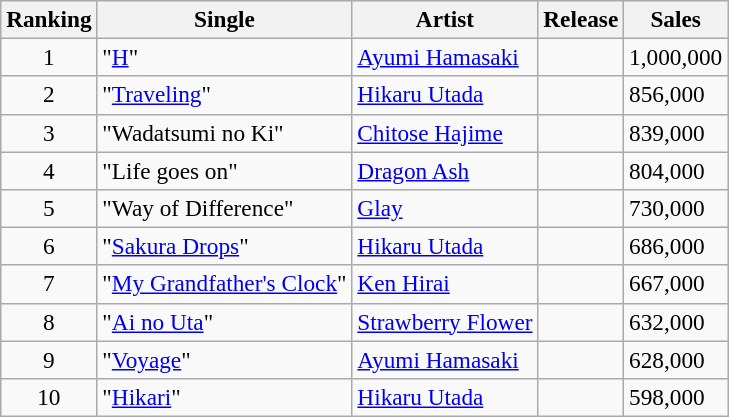<table class="wikitable sortable" style="font-size:97%;">
<tr>
<th>Ranking</th>
<th>Single</th>
<th>Artist</th>
<th>Release</th>
<th>Sales</th>
</tr>
<tr>
<td align="center">1</td>
<td>"<a href='#'>H</a>"</td>
<td><a href='#'>Ayumi Hamasaki</a></td>
<td></td>
<td>1,000,000</td>
</tr>
<tr>
<td align="center">2</td>
<td>"<a href='#'>Traveling</a>"</td>
<td><a href='#'>Hikaru Utada</a></td>
<td></td>
<td>856,000</td>
</tr>
<tr>
<td align="center">3</td>
<td>"Wadatsumi no Ki"</td>
<td><a href='#'>Chitose Hajime</a></td>
<td></td>
<td>839,000</td>
</tr>
<tr>
<td align="center">4</td>
<td>"Life goes on"</td>
<td><a href='#'>Dragon Ash</a></td>
<td></td>
<td>804,000</td>
</tr>
<tr>
<td align="center">5</td>
<td>"Way of Difference"</td>
<td><a href='#'>Glay</a></td>
<td></td>
<td>730,000</td>
</tr>
<tr>
<td align="center">6</td>
<td>"<a href='#'>Sakura Drops</a>"</td>
<td><a href='#'>Hikaru Utada</a></td>
<td></td>
<td>686,000</td>
</tr>
<tr>
<td align="center">7</td>
<td>"<a href='#'>My Grandfather's Clock</a>"</td>
<td><a href='#'>Ken Hirai</a></td>
<td></td>
<td>667,000</td>
</tr>
<tr>
<td align="center">8</td>
<td>"<a href='#'>Ai no Uta</a>"</td>
<td><a href='#'>Strawberry Flower</a></td>
<td></td>
<td>632,000</td>
</tr>
<tr>
<td align="center">9</td>
<td>"<a href='#'>Voyage</a>"</td>
<td><a href='#'>Ayumi Hamasaki</a></td>
<td></td>
<td>628,000</td>
</tr>
<tr>
<td align="center">10</td>
<td>"<a href='#'>Hikari</a>"</td>
<td><a href='#'>Hikaru Utada</a></td>
<td></td>
<td>598,000</td>
</tr>
</table>
